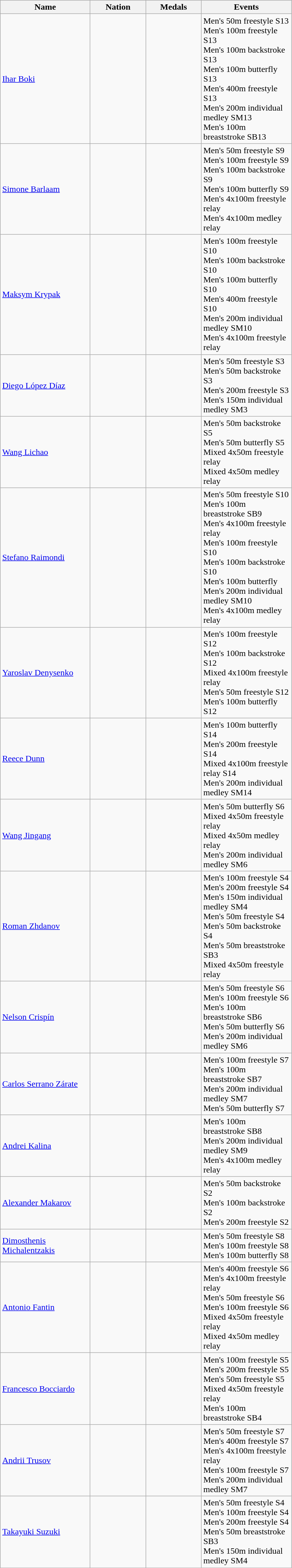<table class="wikitable">
<tr>
<th style="width:10em">Name</th>
<th style="width:6em">Nation</th>
<th style="width:6em">Medals</th>
<th style="width:10em">Events</th>
</tr>
<tr>
<td><a href='#'>Ihar Boki</a></td>
<td></td>
<td><br><br><br><br><br><br></td>
<td>Men's 50m freestyle S13<br>Men's 100m freestyle S13<br>Men's 100m backstroke S13<br>Men's 100m butterfly S13<br>Men's 400m freestyle S13<br>Men's 200m individual medley SM13<br>Men's 100m breaststroke SB13</td>
</tr>
<tr>
<td><a href='#'>Simone Barlaam</a></td>
<td></td>
<td><br><br><br><br><br></td>
<td>Men's 50m freestyle S9<br>Men's 100m freestyle S9<br>Men's 100m backstroke S9<br>Men's 100m butterfly S9<br>Men's 4x100m freestyle relay<br>Men's 4x100m medley relay</td>
</tr>
<tr>
<td><a href='#'>Maksym Krypak</a></td>
<td></td>
<td><br><br><br><br><br></td>
<td>Men's 100m freestyle S10<br>Men's 100m backstroke S10<br>Men's 100m butterfly S10<br>Men's 400m freestyle S10<br>Men's 200m individual medley SM10<br>Men's 4x100m freestyle relay</td>
</tr>
<tr>
<td><a href='#'>Diego López Díaz</a></td>
<td></td>
<td><br><br><br></td>
<td>Men's 50m freestyle S3<br>Men's 50m backstroke S3<br>Men's 200m freestyle S3<br>Men's 150m individual medley SM3</td>
</tr>
<tr>
<td><a href='#'>Wang Lichao</a></td>
<td></td>
<td><br><br><br></td>
<td>Men's 50m backstroke S5<br>Men's 50m butterfly S5<br>Mixed 4x50m freestyle relay<br>Mixed 4x50m medley relay</td>
</tr>
<tr>
<td><a href='#'>Stefano Raimondi</a></td>
<td></td>
<td><br><br><br><br><br><br><br></td>
<td>Men's 50m freestyle S10<br>Men's 100m breaststroke SB9<br>Men's 4x100m freestyle relay<br>Men's 100m freestyle S10<br>Men's 100m backstroke S10<br>Men's 100m butterfly<br>Men's 200m individual medley SM10<br>Men's 4x100m medley relay</td>
</tr>
<tr>
<td><a href='#'>Yaroslav Denysenko</a></td>
<td></td>
<td><br><br><br><br></td>
<td>Men's 100m freestyle S12<br>Men's 100m backstroke S12<br>Mixed 4x100m freestyle relay<br>Men's 50m freestyle S12<br>Men's 100m butterfly S12</td>
</tr>
<tr>
<td><a href='#'>Reece Dunn</a></td>
<td></td>
<td><br><br><br></td>
<td>Men's 100m butterfly S14<br>Men's 200m freestyle S14<br>Mixed 4x100m freestyle relay S14<br>Men's 200m individual medley SM14</td>
</tr>
<tr>
<td><a href='#'>Wang Jingang</a></td>
<td></td>
<td><br><br><br></td>
<td>Men's 50m butterfly S6<br>Mixed 4x50m freestyle relay<br>Mixed 4x50m medley relay<br>Men's 200m individual medley SM6</td>
</tr>
<tr>
<td><a href='#'>Roman Zhdanov</a></td>
<td></td>
<td><br><br><br><br><br><br></td>
<td>Men's 100m freestyle S4<br>Men's 200m freestyle S4<br>Men's 150m individual medley SM4<br>Men's 50m freestyle S4<br>Men's 50m backstroke S4<br>Men's 50m breaststroke SB3<br>Mixed 4x50m freestyle relay</td>
</tr>
<tr>
<td><a href='#'>Nelson Crispín</a></td>
<td></td>
<td><br><br><br><br></td>
<td>Men's 50m freestyle S6<br>Men's 100m freestyle S6<br>Men's 100m breaststroke SB6<br>Men's 50m butterfly S6<br>Men's 200m individual medley SM6</td>
</tr>
<tr>
<td><a href='#'>Carlos Serrano Zárate</a></td>
<td></td>
<td><br><br><br></td>
<td>Men's 100m freestyle S7<br>Men's 100m breaststroke SB7<br>Men's 200m individual medley SM7<br>Men's 50m butterfly S7</td>
</tr>
<tr>
<td><a href='#'>Andrei Kalina</a></td>
<td></td>
<td><br><br></td>
<td>Men's 100m breaststroke SB8<br>Men's 200m individual medley SM9<br>Men's 4x100m medley relay</td>
</tr>
<tr>
<td><a href='#'>Alexander Makarov</a></td>
<td></td>
<td><br><br></td>
<td>Men's 50m backstroke S2<br>Men's 100m backstroke S2<br>Men's 200m freestyle S2</td>
</tr>
<tr>
<td><a href='#'>Dimosthenis Michalentzakis</a></td>
<td></td>
<td><br><br></td>
<td>Men's 50m freestyle S8<br>Men's 100m freestyle S8<br>Men's 100m butterfly S8</td>
</tr>
<tr>
<td><a href='#'>Antonio Fantin</a></td>
<td></td>
<td><br><br><br><br><br></td>
<td>Men's 400m freestyle S6<br>Men's 4x100m freestyle relay<br>Men's 50m freestyle S6<br>Men's 100m freestyle S6<br>Mixed 4x50m freestyle relay<br>Mixed 4x50m medley relay</td>
</tr>
<tr>
<td><a href='#'>Francesco Bocciardo</a></td>
<td></td>
<td><br><br><br><br></td>
<td>Men's 100m freestyle S5<br>Men's 200m freestyle S5<br>Men's 50m freestyle S5<br>Mixed 4x50m freestyle relay<br>Men's 100m breaststroke SB4</td>
</tr>
<tr>
<td><a href='#'>Andrii Trusov</a></td>
<td></td>
<td><br><br><br><br></td>
<td>Men's 50m freestyle S7<br>Men's 400m freestyle S7<br>Men's 4x100m freestyle relay<br>Men's 100m freestyle S7<br>Men's 200m individual medley SM7</td>
</tr>
<tr>
<td><a href='#'>Takayuki Suzuki</a></td>
<td></td>
<td><br><br><br><br></td>
<td>Men's 50m freestyle S4<br>Men's 100m freestyle S4<br>Men's 200m freestyle S4<br>Men's 50m breaststroke SB3<br>Men's 150m individual medley SM4</td>
</tr>
</table>
